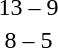<table style="text-align:center">
<tr>
<th width=200></th>
<th width=100></th>
<th width=200></th>
</tr>
<tr>
<td align=right><strong></strong></td>
<td>13 – 9</td>
<td align=left></td>
</tr>
<tr>
<td align=right><strong></strong></td>
<td>8 – 5</td>
<td align=left></td>
</tr>
</table>
